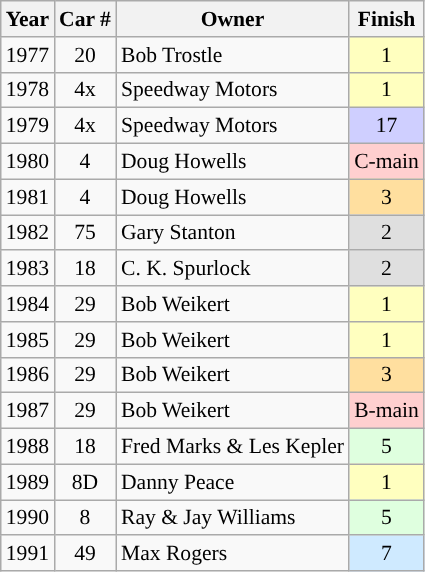<table class="wikitable" style="font-size: 90%;">
<tr>
<th>Year</th>
<th>Car #</th>
<th>Owner</th>
<th>Finish</th>
</tr>
<tr>
<td>1977</td>
<td align=center>20</td>
<td>Bob Trostle</td>
<td align=center style="background:#FFFFBF;">1</td>
</tr>
<tr>
<td>1978</td>
<td align=center>4x</td>
<td>Speedway Motors</td>
<td align=center style="background:#FFFFBF;">1</td>
</tr>
<tr>
<td>1979</td>
<td align=center>4x</td>
<td>Speedway Motors</td>
<td align=center style="background:#CFCFFF;">17</td>
</tr>
<tr>
<td>1980</td>
<td align=center>4</td>
<td>Doug Howells</td>
<td align=center style="background:#FFCFCF;">C-main</td>
</tr>
<tr>
<td>1981</td>
<td align=center>4</td>
<td>Doug Howells</td>
<td align=center style="background:#FFDF9F;">3</td>
</tr>
<tr>
<td>1982</td>
<td align=center>75</td>
<td>Gary Stanton</td>
<td align=center style="background:#DFDFDF;">2</td>
</tr>
<tr>
<td>1983</td>
<td align=center>18</td>
<td>C. K. Spurlock</td>
<td align=center style="background:#DFDFDF;">2</td>
</tr>
<tr>
<td>1984</td>
<td align=center>29</td>
<td>Bob Weikert</td>
<td align=center style="background:#FFFFBF;">1</td>
</tr>
<tr>
<td>1985</td>
<td align=center>29</td>
<td>Bob Weikert</td>
<td align=center style="background:#FFFFBF;">1</td>
</tr>
<tr>
<td>1986</td>
<td align=center>29</td>
<td>Bob Weikert</td>
<td align=center style="background:#FFDF9F;">3</td>
</tr>
<tr>
<td>1987</td>
<td align=center>29</td>
<td>Bob Weikert</td>
<td align=center style="background:#FFCFCF;">B-main</td>
</tr>
<tr>
<td>1988</td>
<td align=center>18</td>
<td>Fred Marks & Les Kepler</td>
<td align=center style="background:#DFFFDF;">5</td>
</tr>
<tr>
<td>1989</td>
<td align=center>8D</td>
<td>Danny Peace</td>
<td align=center style="background:#FFFFBF;">1</td>
</tr>
<tr>
<td>1990</td>
<td align=center>8</td>
<td>Ray & Jay Williams</td>
<td align=center style="background:#DFFFDF;">5</td>
</tr>
<tr>
<td>1991</td>
<td align=center>49</td>
<td>Max Rogers</td>
<td align=center style="background:#CFEAFF;">7</td>
</tr>
</table>
